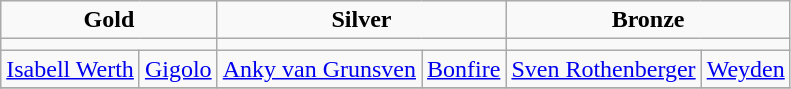<table class="wikitable">
<tr align="center">
<td colspan=2><strong>Gold</strong></td>
<td colspan=2><strong>Silver</strong></td>
<td colspan=2><strong>Bronze</strong></td>
</tr>
<tr>
<td colspan=2 align=center></td>
<td colspan=2 align=center></td>
<td colspan=2 align=center></td>
</tr>
<tr>
<td><a href='#'>Isabell Werth</a></td>
<td><a href='#'>Gigolo</a></td>
<td><a href='#'>Anky van Grunsven</a></td>
<td><a href='#'>Bonfire</a></td>
<td><a href='#'>Sven Rothenberger</a></td>
<td><a href='#'>Weyden</a></td>
</tr>
<tr>
</tr>
</table>
